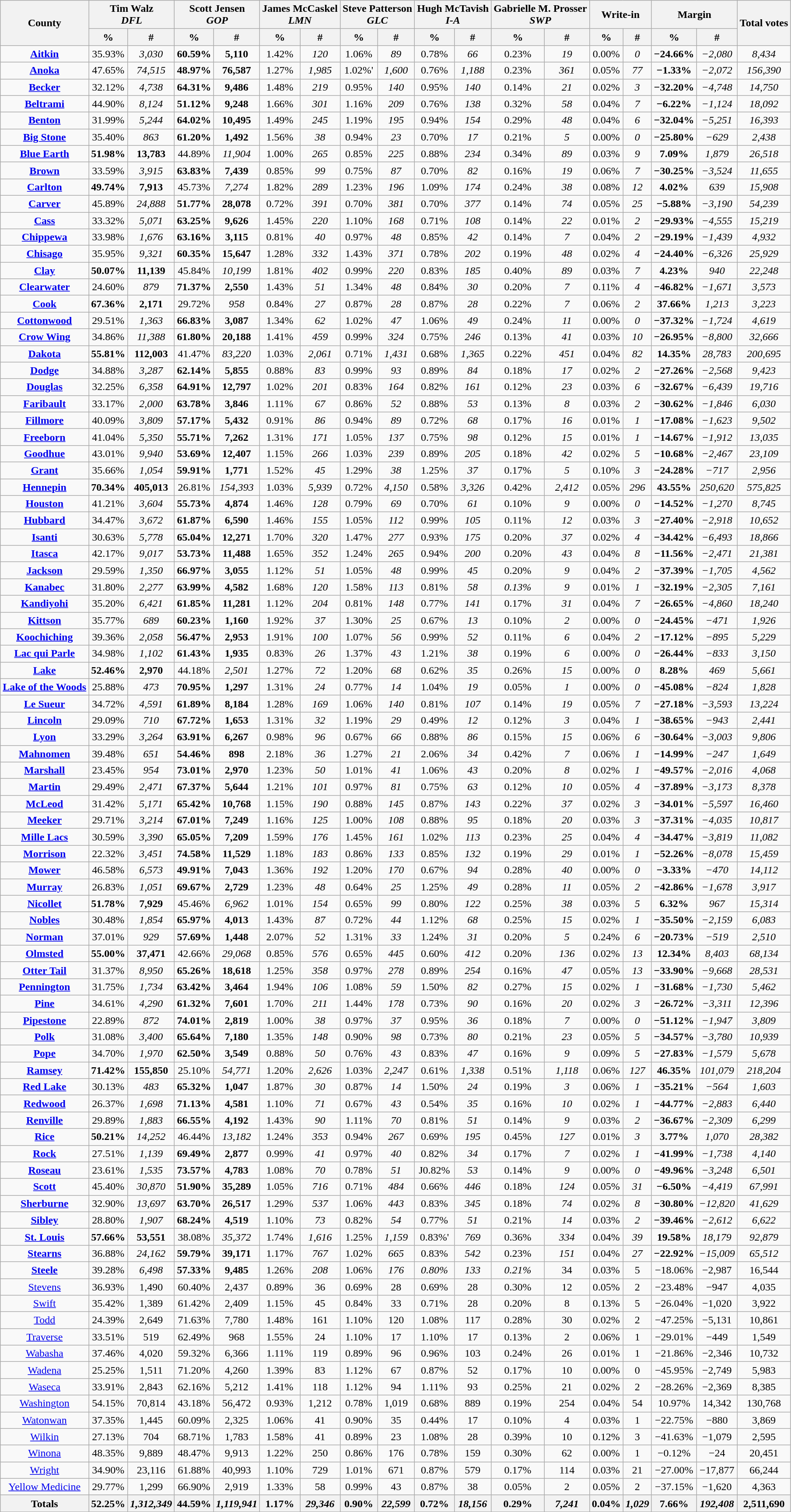<table class="wikitable sortable mw-collapsible">
<tr>
<th rowspan="2">County</th>
<th colspan="2" >Tim Walz<br><em>DFL</em></th>
<th colspan="2" >Scott Jensen<br><em>GOP</em></th>
<th colspan="2" >James McCaskel<br><em>LMN</em></th>
<th colspan="2" >Steve Patterson<br><em>GLC</em></th>
<th colspan="2" >Hugh McTavish<br><em>I-A</em></th>
<th colspan="2" >Gabrielle M. Prosser<br><em>SWP</em></th>
<th colspan="2">Write-in</th>
<th colspan="2">Margin</th>
<th rowspan="2">Total votes</th>
</tr>
<tr>
<th data-sort-type="number" >%</th>
<th data-sort-type="number" >#</th>
<th data-sort-type="number" >%</th>
<th data-sort-type="number" >#</th>
<th data-sort-type="number" >%</th>
<th data-sort-type="number" >#</th>
<th data-sort-type="number" >%</th>
<th data-sort-type="number" >#</th>
<th data-sort-type="number" >%</th>
<th data-sort-type="number" >#</th>
<th data-sort-type="number" >%</th>
<th data-sort-type="number" >#</th>
<th data-sort-type="number">%</th>
<th data-sort-type="number">#</th>
<th data-sort-type="number">%</th>
<th data-sort-type="number">#</th>
</tr>
<tr style="text-align:center;">
<td><strong><a href='#'>Aitkin</a></strong></td>
<td>35.93%</td>
<td><em>3,030</em></td>
<td><strong>60.59%</strong></td>
<td><strong>5,110</strong></td>
<td>1.42%</td>
<td><em>120</em></td>
<td>1.06%</td>
<td><em>89</em></td>
<td>0.78%</td>
<td><em>66</em></td>
<td>0.23%</td>
<td><em>19</em></td>
<td>0.00%</td>
<td><em>0</em></td>
<td><strong>−24.66%</strong></td>
<td><em>−2,080</em></td>
<td><em>8,434</em></td>
</tr>
<tr style="text-align:center;">
<td><strong><a href='#'>Anoka</a></strong></td>
<td>47.65%</td>
<td><em>74,515</em></td>
<td><strong>48.97%</strong></td>
<td><strong>76,587</strong></td>
<td>1.27%</td>
<td><em>1,985</em></td>
<td>1.02%'</td>
<td><em>1,600</em></td>
<td>0.76%</td>
<td><em>1,188</em></td>
<td>0.23%</td>
<td><em>361</em></td>
<td>0.05%</td>
<td><em>77</em></td>
<td><strong>−1.33%</strong></td>
<td><em>−2,072</em></td>
<td><em>156,390</em></td>
</tr>
<tr style="text-align:center;">
<td><strong><a href='#'>Becker</a></strong></td>
<td>32.12%</td>
<td><em>4,738</em></td>
<td><strong>64.31%</strong></td>
<td><strong>9,486</strong></td>
<td>1.48%</td>
<td><em>219</em></td>
<td>0.95%</td>
<td><em>140</em></td>
<td>0.95%</td>
<td><em>140</em></td>
<td>0.14%</td>
<td><em>21</em></td>
<td>0.02%</td>
<td><em>3</em></td>
<td><strong>−32.20%</strong></td>
<td><em>−4,748</em></td>
<td><em>14,750</em></td>
</tr>
<tr style="text-align:center;">
<td><strong><a href='#'>Beltrami</a></strong></td>
<td>44.90%</td>
<td><em>8,124</em></td>
<td><strong>51.12%</strong></td>
<td><strong>9,248</strong></td>
<td>1.66%</td>
<td><em>301</em></td>
<td>1.16%</td>
<td><em>209</em></td>
<td>0.76%</td>
<td><em>138</em></td>
<td>0.32%</td>
<td><em>58</em></td>
<td>0.04%</td>
<td><em>7</em></td>
<td><strong>−6.22%</strong></td>
<td><em>−1,124</em></td>
<td><em>18,092</em></td>
</tr>
<tr style="text-align:center;">
<td><strong><a href='#'>Benton</a></strong></td>
<td>31.99%</td>
<td><em>5,244</em></td>
<td><strong>64.02%</strong></td>
<td><strong>10,495</strong></td>
<td>1.49%</td>
<td><em>245</em></td>
<td>1.19%</td>
<td><em>195</em></td>
<td>0.94%</td>
<td><em>154</em></td>
<td>0.29%</td>
<td><em>48</em></td>
<td>0.04%</td>
<td><em>6</em></td>
<td><strong>−32.04%</strong></td>
<td><em>−5,251</em></td>
<td><em>16,393</em></td>
</tr>
<tr style="text-align:center;">
<td><strong><a href='#'>Big Stone</a></strong></td>
<td>35.40%</td>
<td><em>863</em></td>
<td><strong>61.20%</strong></td>
<td><strong>1,492</strong></td>
<td>1.56%</td>
<td><em>38</em></td>
<td>0.94%</td>
<td><em>23</em></td>
<td>0.70%</td>
<td><em>17</em></td>
<td>0.21%</td>
<td><em>5</em></td>
<td>0.00%</td>
<td><em>0</em></td>
<td><strong>−25.80%</strong></td>
<td><em>−629</em></td>
<td><em>2,438</em></td>
</tr>
<tr style="text-align:center;">
<td><strong><a href='#'>Blue Earth</a></strong></td>
<td><strong>51.98%</strong></td>
<td><strong>13,783</strong></td>
<td>44.89%</td>
<td><em>11,904</em></td>
<td>1.00%</td>
<td><em>265</em></td>
<td>0.85%</td>
<td><em>225</em></td>
<td>0.88%</td>
<td><em>234</em></td>
<td>0.34%</td>
<td><em>89</em></td>
<td>0.03%</td>
<td><em>9</em></td>
<td><strong>7.09%</strong></td>
<td><em>1,879</em></td>
<td><em>26,518</em></td>
</tr>
<tr style="text-align:center;">
<td><strong><a href='#'>Brown</a></strong></td>
<td>33.59%</td>
<td><em>3,915</em></td>
<td><strong>63.83%</strong></td>
<td><strong>7,439</strong></td>
<td>0.85%</td>
<td><em>99</em></td>
<td>0.75%</td>
<td><em>87</em></td>
<td>0.70%</td>
<td><em>82</em></td>
<td>0.16%</td>
<td><em>19</em></td>
<td>0.06%</td>
<td><em>7</em></td>
<td><strong>−30.25%</strong></td>
<td><em>−3,524</em></td>
<td><em>11,655</em></td>
</tr>
<tr style="text-align:center;">
<td><strong><a href='#'>Carlton</a></strong></td>
<td><strong>49.74%</strong></td>
<td><strong>7,913</strong></td>
<td>45.73%</td>
<td><em>7,274</em></td>
<td>1.82%</td>
<td><em>289</em></td>
<td>1.23%</td>
<td><em>196</em></td>
<td>1.09%</td>
<td><em>174</em></td>
<td>0.24%</td>
<td><em>38</em></td>
<td>0.08%</td>
<td><em>12</em></td>
<td><strong>4.02%</strong></td>
<td><em>639</em></td>
<td><em>15,908</em></td>
</tr>
<tr style="text-align:center;">
<td><strong><a href='#'>Carver</a></strong></td>
<td>45.89%</td>
<td><em>24,888</em></td>
<td><strong>51.77%</strong></td>
<td><strong>28,078</strong></td>
<td>0.72%</td>
<td><em>391</em></td>
<td>0.70%</td>
<td><em>381</em></td>
<td>0.70%</td>
<td><em>377</em></td>
<td>0.14%</td>
<td><em>74</em></td>
<td>0.05%</td>
<td><em>25</em></td>
<td><strong>−5.88%</strong></td>
<td><em>−3,190</em></td>
<td><em>54,239</em></td>
</tr>
<tr style="text-align:center;">
<td><strong><a href='#'>Cass</a></strong></td>
<td>33.32%</td>
<td><em>5,071</em></td>
<td><strong>63.25%</strong></td>
<td><strong>9,626</strong></td>
<td>1.45%</td>
<td><em>220</em></td>
<td>1.10%</td>
<td><em>168</em></td>
<td>0.71%</td>
<td><em>108</em></td>
<td>0.14%</td>
<td><em>22</em></td>
<td>0.01%</td>
<td><em>2</em></td>
<td><strong>−29.93%</strong></td>
<td><em>−4,555</em></td>
<td><em>15,219</em></td>
</tr>
<tr style="text-align:center;">
<td><strong><a href='#'>Chippewa</a></strong></td>
<td>33.98%</td>
<td><em>1,676</em></td>
<td><strong>63.16%</strong></td>
<td><strong>3,115</strong></td>
<td>0.81%</td>
<td><em>40</em></td>
<td>0.97%</td>
<td><em>48</em></td>
<td>0.85%</td>
<td><em>42</em></td>
<td>0.14%</td>
<td><em>7</em></td>
<td>0.04%</td>
<td><em>2</em></td>
<td><strong>−29.19%</strong></td>
<td><em>−1,439</em></td>
<td><em>4,932</em></td>
</tr>
<tr style="text-align:center;">
<td><strong><a href='#'>Chisago</a></strong></td>
<td>35.95%</td>
<td><em>9,321</em></td>
<td><strong>60.35%</strong></td>
<td><strong>15,647</strong></td>
<td>1.28%</td>
<td><em>332</em></td>
<td>1.43%</td>
<td><em>371</em></td>
<td>0.78%</td>
<td><em>202</em></td>
<td>0.19%</td>
<td><em>48</em></td>
<td>0.02%</td>
<td><em>4</em></td>
<td><strong>−24.40%</strong></td>
<td><em>−6,326</em></td>
<td><em>25,929</em></td>
</tr>
<tr style="text-align:center;">
<td><strong><a href='#'>Clay</a></strong></td>
<td><strong>50.07%</strong></td>
<td><strong>11,139</strong></td>
<td>45.84%</td>
<td><em>10,199</em></td>
<td>1.81%</td>
<td><em>402</em></td>
<td>0.99%</td>
<td><em>220</em></td>
<td>0.83%</td>
<td><em>185</em></td>
<td>0.40%</td>
<td><em>89</em></td>
<td>0.03%</td>
<td><em>7</em></td>
<td><strong>4.23%</strong></td>
<td><em>940</em></td>
<td><em>22,248</em></td>
</tr>
<tr style="text-align:center;">
<td><strong><a href='#'>Clearwater</a></strong></td>
<td>24.60%</td>
<td><em>879</em></td>
<td><strong>71.37%</strong></td>
<td><strong>2,550</strong></td>
<td>1.43%</td>
<td><em>51</em></td>
<td>1.34%</td>
<td><em>48</em></td>
<td>0.84%</td>
<td><em>30</em></td>
<td>0.20%</td>
<td><em>7</em></td>
<td>0.11%</td>
<td><em>4</em></td>
<td><strong>−46.82%</strong></td>
<td><em>−1,671</em></td>
<td><em>3,573</em></td>
</tr>
<tr style="text-align:center;">
<td><strong><a href='#'>Cook</a></strong></td>
<td><strong>67.36%</strong></td>
<td><strong>2,171</strong></td>
<td>29.72%</td>
<td><em>958</em></td>
<td>0.84%</td>
<td><em>27</em></td>
<td>0.87%</td>
<td><em>28</em></td>
<td>0.87%</td>
<td><em>28</em></td>
<td>0.22%</td>
<td><em>7</em></td>
<td>0.06%</td>
<td><em>2</em></td>
<td><strong>37.66%</strong></td>
<td><em>1,213</em></td>
<td><em>3,223</em></td>
</tr>
<tr style="text-align:center;">
<td><strong><a href='#'>Cottonwood</a></strong></td>
<td>29.51%</td>
<td><em>1,363</em></td>
<td><strong>66.83%</strong></td>
<td><strong>3,087</strong></td>
<td>1.34%</td>
<td><em>62</em></td>
<td>1.02%</td>
<td><em>47</em></td>
<td>1.06%</td>
<td><em>49</em></td>
<td>0.24%</td>
<td><em>11</em></td>
<td>0.00%</td>
<td><em>0</em></td>
<td><strong>−37.32%</strong></td>
<td><em>−1,724</em></td>
<td><em>4,619</em></td>
</tr>
<tr style="text-align:center;">
<td><strong><a href='#'>Crow Wing</a></strong></td>
<td>34.86%</td>
<td><em>11,388</em></td>
<td><strong>61.80%</strong></td>
<td><strong>20,188</strong></td>
<td>1.41%</td>
<td><em>459</em></td>
<td>0.99%</td>
<td><em>324</em></td>
<td>0.75%</td>
<td><em>246</em></td>
<td>0.13%</td>
<td><em>41</em></td>
<td>0.03%</td>
<td><em>10</em></td>
<td><strong>−26.95%</strong></td>
<td><em>−8,800</em></td>
<td><em>32,666</em></td>
</tr>
<tr style="text-align:center;">
<td><strong><a href='#'>Dakota</a></strong></td>
<td><strong>55.81%</strong></td>
<td><strong>112,003</strong></td>
<td>41.47%</td>
<td><em>83,220</em></td>
<td>1.03%</td>
<td><em>2,061</em></td>
<td>0.71%</td>
<td><em>1,431</em></td>
<td>0.68%</td>
<td><em>1,365</em></td>
<td>0.22%</td>
<td><em>451</em></td>
<td>0.04%</td>
<td><em>82</em></td>
<td><strong>14.35%</strong></td>
<td><em>28,783</em></td>
<td><em>200,695</em></td>
</tr>
<tr style="text-align:center;">
<td><strong><a href='#'>Dodge</a></strong></td>
<td>34.88%</td>
<td><em>3,287</em></td>
<td><strong>62.14%</strong></td>
<td><strong>5,855</strong></td>
<td>0.88%</td>
<td><em>83</em></td>
<td>0.99%</td>
<td><em>93</em></td>
<td>0.89%</td>
<td><em>84</em></td>
<td>0.18%</td>
<td><em>17</em></td>
<td>0.02%</td>
<td><em>2</em></td>
<td><strong>−27.26%</strong></td>
<td><em>−2,568</em></td>
<td><em>9,423</em></td>
</tr>
<tr style="text-align:center;">
<td><strong><a href='#'>Douglas</a></strong></td>
<td>32.25%</td>
<td><em>6,358</em></td>
<td><strong>64.91%</strong></td>
<td><strong>12,797</strong></td>
<td>1.02%</td>
<td><em>201</em></td>
<td>0.83%</td>
<td><em>164</em></td>
<td>0.82%</td>
<td><em>161</em></td>
<td>0.12%</td>
<td><em>23</em></td>
<td>0.03%</td>
<td><em>6</em></td>
<td><strong>−32.67%</strong></td>
<td><em>−6,439</em></td>
<td><em>19,716</em></td>
</tr>
<tr style="text-align:center;">
<td><strong><a href='#'>Faribault</a></strong></td>
<td>33.17%</td>
<td><em>2,000</em></td>
<td><strong>63.78%</strong></td>
<td><strong>3,846</strong></td>
<td>1.11%</td>
<td><em>67</em></td>
<td>0.86%</td>
<td><em>52</em></td>
<td>0.88%</td>
<td><em>53</em></td>
<td>0.13%</td>
<td><em>8</em></td>
<td>0.03%</td>
<td><em>2</em></td>
<td><strong>−30.62%</strong></td>
<td><em>−1,846</em></td>
<td><em>6,030</em></td>
</tr>
<tr style="text-align:center;">
<td><strong><a href='#'>Fillmore</a></strong></td>
<td>40.09%</td>
<td><em>3,809</em></td>
<td><strong>57.17%</strong></td>
<td><strong>5,432</strong></td>
<td>0.91%</td>
<td><em>86</em></td>
<td>0.94%</td>
<td><em>89</em></td>
<td>0.72%</td>
<td><em>68</em></td>
<td>0.17%</td>
<td><em>16</em></td>
<td>0.01%</td>
<td><em>1</em></td>
<td><strong>−17.08%</strong></td>
<td><em>−1,623</em></td>
<td><em>9,502</em></td>
</tr>
<tr style="text-align:center;">
<td><strong><a href='#'>Freeborn</a></strong></td>
<td>41.04%</td>
<td><em>5,350</em></td>
<td><strong>55.71%</strong></td>
<td><strong>7,262</strong></td>
<td>1.31%</td>
<td><em>171</em></td>
<td>1.05%</td>
<td><em>137</em></td>
<td>0.75%</td>
<td><em>98</em></td>
<td>0.12%</td>
<td><em>15</em></td>
<td>0.01%</td>
<td><em>1</em></td>
<td><strong>−14.67%</strong></td>
<td><em>−1,912</em></td>
<td><em>13,035</em></td>
</tr>
<tr style="text-align:center;">
<td><strong><a href='#'>Goodhue</a></strong></td>
<td>43.01%</td>
<td><em>9,940</em></td>
<td><strong>53.69%</strong></td>
<td><strong>12,407</strong></td>
<td>1.15%</td>
<td><em>266</em></td>
<td>1.03%</td>
<td><em>239</em></td>
<td>0.89%</td>
<td><em>205</em></td>
<td>0.18%</td>
<td><em>42</em></td>
<td>0.02%</td>
<td><em>5</em></td>
<td><strong>−10.68%</strong></td>
<td><em>−2,467</em></td>
<td><em>23,109</em></td>
</tr>
<tr style="text-align:center;">
<td><strong><a href='#'>Grant</a></strong></td>
<td>35.66%</td>
<td><em>1,054</em></td>
<td><strong>59.91%</strong></td>
<td><strong>1,771</strong></td>
<td>1.52%</td>
<td><em>45</em></td>
<td>1.29%</td>
<td><em>38</em></td>
<td>1.25%</td>
<td><em>37</em></td>
<td>0.17%</td>
<td><em>5</em></td>
<td>0.10%</td>
<td><em>3</em></td>
<td><strong>−24.28%</strong></td>
<td><em>−717</em></td>
<td><em>2,956</em></td>
</tr>
<tr style="text-align:center;">
<td><strong><a href='#'>Hennepin</a></strong></td>
<td><strong>70.34%</strong></td>
<td><strong>405,013</strong></td>
<td>26.81%</td>
<td><em>154,393</em></td>
<td>1.03%</td>
<td><em>5,939</em></td>
<td>0.72%</td>
<td><em>4,150</em></td>
<td>0.58%</td>
<td><em>3,326</em></td>
<td>0.42%</td>
<td><em>2,412</em></td>
<td>0.05%</td>
<td><em>296</em></td>
<td><strong>43.55%</strong></td>
<td><em>250,620</em></td>
<td><em>575,825</em></td>
</tr>
<tr style="text-align:center;">
<td><strong><a href='#'>Houston</a></strong></td>
<td>41.21%</td>
<td><em>3,604</em></td>
<td><strong>55.73%</strong></td>
<td><strong>4,874</strong></td>
<td>1.46%</td>
<td><em>128</em></td>
<td>0.79%</td>
<td><em>69</em></td>
<td>0.70%</td>
<td><em>61</em></td>
<td>0.10%</td>
<td><em>9</em></td>
<td>0.00%</td>
<td><em>0</em></td>
<td><strong>−14.52%</strong></td>
<td><em>−1,270</em></td>
<td><em>8,745</em></td>
</tr>
<tr style="text-align:center;">
<td><strong><a href='#'>Hubbard</a></strong></td>
<td>34.47%</td>
<td><em>3,672</em></td>
<td><strong>61.87%</strong></td>
<td><strong>6,590</strong></td>
<td>1.46%</td>
<td><em>155</em></td>
<td>1.05%</td>
<td><em>112</em></td>
<td>0.99%</td>
<td><em>105</em></td>
<td>0.11%</td>
<td><em>12</em></td>
<td>0.03%</td>
<td><em>3</em></td>
<td><strong>−27.40%</strong></td>
<td><em>−2,918</em></td>
<td><em>10,652</em></td>
</tr>
<tr style="text-align:center;">
<td><strong><a href='#'>Isanti</a></strong></td>
<td>30.63%</td>
<td><em>5,778</em></td>
<td><strong>65.04%</strong></td>
<td><strong>12,271</strong></td>
<td>1.70%</td>
<td><em>320</em></td>
<td>1.47%</td>
<td><em>277</em></td>
<td>0.93%</td>
<td><em>175</em></td>
<td>0.20%</td>
<td><em>37</em></td>
<td>0.02%</td>
<td><em>4</em></td>
<td><strong>−34.42%</strong></td>
<td><em>−6,493</em></td>
<td><em>18,866</em></td>
</tr>
<tr style="text-align:center;">
<td><strong><a href='#'>Itasca</a></strong></td>
<td>42.17%</td>
<td><em>9,017</em></td>
<td><strong>53.73%</strong></td>
<td><strong>11,488</strong></td>
<td>1.65%</td>
<td><em>352</em></td>
<td>1.24%</td>
<td><em>265</em></td>
<td>0.94%</td>
<td><em>200</em></td>
<td>0.20%</td>
<td><em>43</em></td>
<td>0.04%</td>
<td><em>8</em></td>
<td><strong>−11.56%</strong></td>
<td><em>−2,471</em></td>
<td><em>21,381</em></td>
</tr>
<tr style="text-align:center;">
<td><strong><a href='#'>Jackson</a></strong></td>
<td>29.59%</td>
<td><em>1,350</em></td>
<td><strong>66.97%</strong></td>
<td><strong>3,055</strong></td>
<td>1.12%</td>
<td><em>51</em></td>
<td>1.05%</td>
<td><em>48</em></td>
<td>0.99%</td>
<td><em>45</em></td>
<td>0.20%</td>
<td><em>9</em></td>
<td>0.04%</td>
<td><em>2</em></td>
<td><strong>−37.39%</strong></td>
<td><em>−1,705</em></td>
<td><em>4,562</em></td>
</tr>
<tr style="text-align:center;">
<td><strong><a href='#'>Kanabec</a></strong></td>
<td>31.80%</td>
<td><em>2,277</em></td>
<td><strong>63.99%</strong></td>
<td><strong>4,582</strong></td>
<td>1.68%</td>
<td><em>120</em></td>
<td>1.58%</td>
<td><em>113</em></td>
<td>0.81%</td>
<td><em>58</em></td>
<td><em>0.13%</em></td>
<td><em>9</em></td>
<td>0.01%</td>
<td><em>1</em></td>
<td><strong>−32.19%</strong></td>
<td><em>−2,305</em></td>
<td><em>7,161</em></td>
</tr>
<tr style="text-align:center;">
<td><strong><a href='#'>Kandiyohi</a></strong></td>
<td>35.20%</td>
<td><em>6,421</em></td>
<td><strong>61.85%</strong></td>
<td><strong>11,281</strong></td>
<td>1.12%</td>
<td><em>204</em></td>
<td>0.81%</td>
<td><em>148</em></td>
<td>0.77%</td>
<td><em>141</em></td>
<td>0.17%</td>
<td><em>31</em></td>
<td>0.04%</td>
<td><em>7</em></td>
<td><strong>−26.65%</strong></td>
<td><em>−4,860</em></td>
<td><em>18,240</em></td>
</tr>
<tr style="text-align:center;">
<td><strong><a href='#'>Kittson</a></strong></td>
<td>35.77%</td>
<td><em>689</em></td>
<td><strong>60.23%</strong></td>
<td><strong>1,160</strong></td>
<td>1.92%</td>
<td><em>37</em></td>
<td>1.30%</td>
<td><em>25</em></td>
<td>0.67%</td>
<td><em>13</em></td>
<td>0.10%</td>
<td><em>2</em></td>
<td>0.00%</td>
<td><em>0</em></td>
<td><strong>−24.45%</strong></td>
<td><em>−471</em></td>
<td><em>1,926</em></td>
</tr>
<tr style="text-align:center;">
<td><strong><a href='#'>Koochiching</a></strong></td>
<td>39.36%</td>
<td><em>2,058</em></td>
<td><strong>56.47%</strong></td>
<td><strong>2,953</strong></td>
<td>1.91%</td>
<td><em>100</em></td>
<td>1.07%</td>
<td><em>56</em></td>
<td>0.99%</td>
<td><em>52</em></td>
<td>0.11%</td>
<td><em>6</em></td>
<td>0.04%</td>
<td><em>2</em></td>
<td><strong>−17.12%</strong></td>
<td><em>−895</em></td>
<td><em>5,229</em></td>
</tr>
<tr style="text-align:center;">
<td><strong><a href='#'>Lac qui Parle</a></strong></td>
<td>34.98%</td>
<td><em>1,102</em></td>
<td><strong>61.43%</strong></td>
<td><strong>1,935</strong></td>
<td>0.83%</td>
<td><em>26</em></td>
<td>1.37%</td>
<td><em>43</em></td>
<td>1.21%</td>
<td><em>38</em></td>
<td>0.19%</td>
<td><em>6</em></td>
<td>0.00%</td>
<td><em>0</em></td>
<td><strong>−26.44%</strong></td>
<td><em>−833</em></td>
<td><em>3,150</em></td>
</tr>
<tr style="text-align:center;">
<td><strong><a href='#'>Lake</a></strong></td>
<td><strong>52.46%</strong></td>
<td><strong>2,970</strong></td>
<td>44.18%</td>
<td><em>2,501</em></td>
<td>1.27%</td>
<td><em>72</em></td>
<td>1.20%</td>
<td><em>68</em></td>
<td>0.62%</td>
<td><em>35</em></td>
<td>0.26%</td>
<td><em>15</em></td>
<td>0.00%</td>
<td><em>0</em></td>
<td><strong>8.28%</strong></td>
<td><em>469</em></td>
<td><em>5,661</em></td>
</tr>
<tr style="text-align:center;">
<td><strong><a href='#'>Lake of the Woods</a></strong></td>
<td>25.88%</td>
<td><em>473</em></td>
<td><strong>70.95%</strong></td>
<td><strong>1,297</strong></td>
<td>1.31%</td>
<td><em>24</em></td>
<td>0.77%</td>
<td><em>14</em></td>
<td>1.04%</td>
<td><em>19</em></td>
<td>0.05%</td>
<td><em>1</em></td>
<td>0.00%</td>
<td><em>0</em></td>
<td><strong>−45.08%</strong></td>
<td><em>−824</em></td>
<td><em>1,828</em></td>
</tr>
<tr style="text-align:center;">
<td><strong><a href='#'>Le Sueur</a></strong></td>
<td>34.72%</td>
<td><em>4,591</em></td>
<td><strong>61.89%</strong></td>
<td><strong>8,184</strong></td>
<td>1.28%</td>
<td><em>169</em></td>
<td>1.06%</td>
<td><em>140</em></td>
<td>0.81%</td>
<td><em>107</em></td>
<td>0.14%</td>
<td><em>19</em></td>
<td>0.05%</td>
<td><em>7</em></td>
<td><strong>−27.18%</strong></td>
<td><em>−3,593</em></td>
<td><em>13,224</em></td>
</tr>
<tr style="text-align:center;">
<td><strong><a href='#'>Lincoln</a></strong></td>
<td>29.09%</td>
<td><em>710</em></td>
<td><strong>67.72%</strong></td>
<td><strong>1,653</strong></td>
<td>1.31%</td>
<td><em>32</em></td>
<td>1.19%</td>
<td><em>29</em></td>
<td>0.49%</td>
<td><em>12</em></td>
<td>0.12%</td>
<td><em>3</em></td>
<td>0.04%</td>
<td><em>1</em></td>
<td><strong>−38.65%</strong></td>
<td><em>−943</em></td>
<td><em>2,441</em></td>
</tr>
<tr style="text-align:center;">
<td><strong><a href='#'>Lyon</a></strong></td>
<td>33.29%</td>
<td><em>3,264</em></td>
<td><strong>63.91%</strong></td>
<td><strong>6,267</strong></td>
<td>0.98%</td>
<td><em>96</em></td>
<td>0.67%</td>
<td><em>66</em></td>
<td>0.88%</td>
<td><em>86</em></td>
<td>0.15%</td>
<td><em>15</em></td>
<td>0.06%</td>
<td><em>6</em></td>
<td><strong>−30.64%</strong></td>
<td><em>−3,003</em></td>
<td><em>9,806</em></td>
</tr>
<tr style="text-align:center;">
<td><strong><a href='#'>Mahnomen</a></strong></td>
<td>39.48%</td>
<td><em>651</em></td>
<td><strong>54.46%</strong></td>
<td><strong>898</strong></td>
<td>2.18%</td>
<td><em>36</em></td>
<td>1.27%</td>
<td><em>21</em></td>
<td>2.06%</td>
<td><em>34</em></td>
<td>0.42%</td>
<td><em>7</em></td>
<td>0.06%</td>
<td><em>1</em></td>
<td><strong>−14.99%</strong></td>
<td><em>−247</em></td>
<td><em>1,649</em></td>
</tr>
<tr style="text-align:center;">
<td><strong><a href='#'>Marshall</a></strong></td>
<td>23.45%</td>
<td><em>954</em></td>
<td><strong>73.01%</strong></td>
<td><strong>2,970</strong></td>
<td>1.23%</td>
<td><em>50</em></td>
<td>1.01%</td>
<td><em>41</em></td>
<td>1.06%</td>
<td><em>43</em></td>
<td>0.20%</td>
<td><em>8</em></td>
<td>0.02%</td>
<td><em>1</em></td>
<td><strong>−49.57%</strong></td>
<td><em>−2,016</em></td>
<td><em>4,068</em></td>
</tr>
<tr style="text-align:center;">
<td><strong><a href='#'>Martin</a></strong></td>
<td>29.49%</td>
<td><em>2,471</em></td>
<td><strong>67.37%</strong></td>
<td><strong>5,644</strong></td>
<td>1.21%</td>
<td><em>101</em></td>
<td>0.97%</td>
<td><em>81</em></td>
<td>0.75%</td>
<td><em>63</em></td>
<td>0.12%</td>
<td><em>10</em></td>
<td>0.05%</td>
<td><em>4</em></td>
<td><strong>−37.89%</strong></td>
<td><em>−3,173</em></td>
<td><em>8,378</em></td>
</tr>
<tr style="text-align:center;">
<td><strong><a href='#'>McLeod</a></strong></td>
<td>31.42%</td>
<td><em>5,171</em></td>
<td><strong>65.42%</strong></td>
<td><strong>10,768</strong></td>
<td>1.15%</td>
<td><em>190</em></td>
<td>0.88%</td>
<td><em>145</em></td>
<td>0.87%</td>
<td><em>143</em></td>
<td>0.22%</td>
<td><em>37</em></td>
<td>0.02%</td>
<td><em>3</em></td>
<td><strong>−34.01%</strong></td>
<td><em>−5,597</em></td>
<td><em>16,460</em></td>
</tr>
<tr style="text-align:center;">
<td><strong><a href='#'>Meeker</a></strong></td>
<td>29.71%</td>
<td><em>3,214</em></td>
<td><strong>67.01%</strong></td>
<td><strong>7,249</strong></td>
<td>1.16%</td>
<td><em>125</em></td>
<td>1.00%</td>
<td><em>108</em></td>
<td>0.88%</td>
<td><em>95</em></td>
<td>0.18%</td>
<td><em>20</em></td>
<td>0.03%</td>
<td><em>3</em></td>
<td><strong>−37.31%</strong></td>
<td><em>−4,035</em></td>
<td><em>10,817</em></td>
</tr>
<tr style="text-align:center;">
<td><strong><a href='#'>Mille Lacs</a></strong></td>
<td>30.59%</td>
<td><em>3,390</em></td>
<td><strong>65.05%</strong></td>
<td><strong>7,209</strong></td>
<td>1.59%</td>
<td><em>176</em></td>
<td>1.45%</td>
<td><em>161</em></td>
<td>1.02%</td>
<td><em>113</em></td>
<td>0.23%</td>
<td><em>25</em></td>
<td>0.04%</td>
<td><em>4</em></td>
<td><strong>−34.47%</strong></td>
<td><em>−3,819</em></td>
<td><em>11,082</em></td>
</tr>
<tr style="text-align:center;">
<td><strong><a href='#'>Morrison</a></strong></td>
<td>22.32%</td>
<td><em>3,451</em></td>
<td><strong>74.58%</strong></td>
<td><strong>11,529</strong></td>
<td>1.18%</td>
<td><em>183</em></td>
<td>0.86%</td>
<td><em>133</em></td>
<td>0.85%</td>
<td><em>132</em></td>
<td>0.19%</td>
<td><em>29</em></td>
<td>0.01%</td>
<td><em>1</em></td>
<td><strong>−52.26%</strong></td>
<td><em>−8,078</em></td>
<td><em>15,459</em></td>
</tr>
<tr style="text-align:center;">
<td><strong><a href='#'>Mower</a></strong></td>
<td>46.58%</td>
<td><em>6,573</em></td>
<td><strong>49.91%</strong></td>
<td><strong>7,043</strong></td>
<td>1.36%</td>
<td><em>192</em></td>
<td>1.20%</td>
<td><em>170</em></td>
<td>0.67%</td>
<td><em>94</em></td>
<td>0.28%</td>
<td><em>40</em></td>
<td>0.00%</td>
<td><em>0</em></td>
<td><strong>−3.33%</strong></td>
<td><em>−470</em></td>
<td><em>14,112</em></td>
</tr>
<tr style="text-align:center;">
<td><strong><a href='#'>Murray</a></strong></td>
<td>26.83%</td>
<td><em>1,051</em></td>
<td><strong>69.67%</strong></td>
<td><strong>2,729</strong></td>
<td>1.23%</td>
<td><em>48</em></td>
<td>0.64%</td>
<td><em>25</em></td>
<td>1.25%</td>
<td><em>49</em></td>
<td>0.28%</td>
<td><em>11</em></td>
<td>0.05%</td>
<td><em>2</em></td>
<td><strong>−42.86%</strong></td>
<td><em>−1,678</em></td>
<td><em>3,917</em></td>
</tr>
<tr style="text-align:center;">
<td><strong><a href='#'>Nicollet</a></strong></td>
<td><strong>51.78%</strong></td>
<td><strong>7,929</strong></td>
<td>45.46%</td>
<td><em>6,962</em></td>
<td>1.01%</td>
<td><em>154</em></td>
<td>0.65%</td>
<td><em>99</em></td>
<td>0.80%</td>
<td><em>122</em></td>
<td>0.25%</td>
<td><em>38</em></td>
<td>0.03%</td>
<td><em>5</em></td>
<td><strong>6.32%</strong></td>
<td><em>967</em></td>
<td><em>15,314</em></td>
</tr>
<tr style="text-align:center;">
<td><strong><a href='#'>Nobles</a></strong></td>
<td>30.48%</td>
<td><em>1,854</em></td>
<td><strong>65.97%</strong></td>
<td><strong>4,013</strong></td>
<td>1.43%</td>
<td><em>87</em></td>
<td>0.72%</td>
<td><em>44</em></td>
<td>1.12%</td>
<td><em>68</em></td>
<td>0.25%</td>
<td><em>15</em></td>
<td>0.02%</td>
<td><em>1</em></td>
<td><strong>−35.50%</strong></td>
<td><em>−2,159</em></td>
<td><em>6,083</em></td>
</tr>
<tr style="text-align:center;">
<td><strong><a href='#'>Norman</a></strong></td>
<td>37.01%</td>
<td><em>929</em></td>
<td><strong>57.69%</strong></td>
<td><strong>1,448</strong></td>
<td>2.07%</td>
<td><em>52</em></td>
<td>1.31%</td>
<td><em>33</em></td>
<td>1.24%</td>
<td><em>31</em></td>
<td>0.20%</td>
<td><em>5</em></td>
<td>0.24%</td>
<td><em>6</em></td>
<td><strong>−20.73%</strong></td>
<td><em>−519</em></td>
<td><em>2,510</em></td>
</tr>
<tr style="text-align:center;">
<td><strong><a href='#'>Olmsted</a></strong></td>
<td><strong>55.00%</strong></td>
<td><strong>37,471</strong></td>
<td>42.66%</td>
<td><em>29,068</em></td>
<td>0.85%</td>
<td><em>576</em></td>
<td>0.65%</td>
<td><em>445</em></td>
<td>0.60%</td>
<td><em>412</em></td>
<td>0.20%</td>
<td><em>136</em></td>
<td>0.02%</td>
<td><em>13</em></td>
<td><strong>12.34%</strong></td>
<td><em>8,403</em></td>
<td><em>68,134</em></td>
</tr>
<tr style="text-align:center;">
<td><strong><a href='#'>Otter Tail</a></strong></td>
<td>31.37%</td>
<td><em>8,950</em></td>
<td><strong>65.26%</strong></td>
<td><strong>18,618</strong></td>
<td>1.25%</td>
<td><em>358</em></td>
<td>0.97%</td>
<td><em>278</em></td>
<td>0.89%</td>
<td><em>254</em></td>
<td>0.16%</td>
<td><em>47</em></td>
<td>0.05%</td>
<td><em>13</em></td>
<td><strong>−33.90%</strong></td>
<td><em>−9,668</em></td>
<td><em>28,531</em></td>
</tr>
<tr style="text-align:center;">
<td><strong><a href='#'>Pennington</a></strong></td>
<td>31.75%</td>
<td><em>1,734</em></td>
<td><strong>63.42%</strong></td>
<td><strong>3,464</strong></td>
<td>1.94%</td>
<td><em>106</em></td>
<td>1.08%</td>
<td><em>59</em></td>
<td>1.50%</td>
<td><em>82</em></td>
<td>0.27%</td>
<td><em>15</em></td>
<td>0.02%</td>
<td><em>1</em></td>
<td><strong>−31.68%</strong></td>
<td><em>−1,730</em></td>
<td><em>5,462</em></td>
</tr>
<tr style="text-align:center;">
<td><strong><a href='#'>Pine</a></strong></td>
<td>34.61%</td>
<td><em>4,290</em></td>
<td><strong>61.32%</strong></td>
<td><strong>7,601</strong></td>
<td>1.70%</td>
<td><em>211</em></td>
<td>1.44%</td>
<td><em>178</em></td>
<td>0.73%</td>
<td><em>90</em></td>
<td>0.16%</td>
<td><em>20</em></td>
<td>0.02%</td>
<td><em>3</em></td>
<td><strong>−26.72%</strong></td>
<td><em>−3,311</em></td>
<td><em>12,396</em></td>
</tr>
<tr style="text-align:center;">
<td><strong><a href='#'>Pipestone</a></strong></td>
<td>22.89%</td>
<td><em>872</em></td>
<td><strong>74.01%</strong></td>
<td><strong>2,819</strong></td>
<td>1.00%</td>
<td><em>38</em></td>
<td>0.97%</td>
<td><em>37</em></td>
<td>0.95%</td>
<td><em>36</em></td>
<td>0.18%</td>
<td><em>7</em></td>
<td>0.00%</td>
<td><em>0</em></td>
<td><strong>−51.12%</strong></td>
<td><em>−1,947</em></td>
<td><em>3,809</em></td>
</tr>
<tr style="text-align:center;">
<td><strong><a href='#'>Polk</a></strong></td>
<td>31.08%</td>
<td><em>3,400</em></td>
<td><strong>65.64%</strong></td>
<td><strong>7,180</strong></td>
<td>1.35%</td>
<td><em>148</em></td>
<td>0.90%</td>
<td><em>98</em></td>
<td>0.73%</td>
<td><em>80</em></td>
<td>0.21%</td>
<td><em>23</em></td>
<td>0.05%</td>
<td><em>5</em></td>
<td><strong>−34.57%</strong></td>
<td><em>−3,780</em></td>
<td><em>10,939</em></td>
</tr>
<tr style="text-align:center;">
<td><strong><a href='#'>Pope</a></strong></td>
<td>34.70%</td>
<td><em>1,970</em></td>
<td><strong>62.50%</strong></td>
<td><strong>3,549</strong></td>
<td>0.88%</td>
<td><em>50</em></td>
<td>0.76%</td>
<td><em>43</em></td>
<td>0.83%</td>
<td><em>47</em></td>
<td>0.16%</td>
<td><em>9</em></td>
<td>0.09%</td>
<td><em>5</em></td>
<td><strong>−27.83%</strong></td>
<td><em>−1,579</em></td>
<td><em>5,678</em></td>
</tr>
<tr style="text-align:center;">
<td><strong><a href='#'>Ramsey</a></strong></td>
<td><strong>71.42%</strong></td>
<td><strong>155,850</strong></td>
<td>25.10%</td>
<td><em>54,771</em></td>
<td>1.20%</td>
<td><em>2,626</em></td>
<td>1.03%</td>
<td><em>2,247</em></td>
<td>0.61%</td>
<td><em>1,338</em></td>
<td>0.51%</td>
<td><em>1,118</em></td>
<td>0.06%</td>
<td><em>127</em></td>
<td><strong>46.35%</strong></td>
<td><em>101,079</em></td>
<td><em>218,204</em></td>
</tr>
<tr style="text-align:center;">
<td><strong><a href='#'>Red Lake</a></strong></td>
<td>30.13%</td>
<td><em>483</em></td>
<td><strong>65.32%</strong></td>
<td><strong>1,047</strong></td>
<td>1.87%</td>
<td><em>30</em></td>
<td>0.87%</td>
<td><em>14</em></td>
<td>1.50%</td>
<td><em>24</em></td>
<td>0.19%</td>
<td><em>3</em></td>
<td>0.06%</td>
<td><em>1</em></td>
<td><strong>−35.21%</strong></td>
<td><em>−564</em></td>
<td><em>1,603</em></td>
</tr>
<tr style="text-align:center;">
<td><strong><a href='#'>Redwood</a></strong></td>
<td>26.37%</td>
<td><em>1,698</em></td>
<td><strong>71.13%</strong></td>
<td><strong>4,581</strong></td>
<td>1.10%</td>
<td><em>71</em></td>
<td>0.67%</td>
<td><em>43</em></td>
<td>0.54%</td>
<td><em>35</em></td>
<td>0.16%</td>
<td><em>10</em></td>
<td>0.02%</td>
<td><em>1</em></td>
<td><strong>−44.77%</strong></td>
<td><em>−2,883</em></td>
<td><em>6,440</em></td>
</tr>
<tr style="text-align:center;">
<td><strong><a href='#'>Renville</a></strong></td>
<td>29.89%</td>
<td><em>1,883</em></td>
<td><strong>66.55%</strong></td>
<td><strong>4,192</strong></td>
<td>1.43%</td>
<td><em>90</em></td>
<td>1.11%</td>
<td><em>70</em></td>
<td>0.81%</td>
<td><em>51</em></td>
<td>0.14%</td>
<td><em>9</em></td>
<td>0.03%</td>
<td><em>2</em></td>
<td><strong>−36.67%</strong></td>
<td><em>−2,309</em></td>
<td><em>6,299</em></td>
</tr>
<tr style="text-align:center;">
<td><strong><a href='#'>Rice</a></strong></td>
<td><strong>50.21%</strong></td>
<td><em>14,252</em></td>
<td>46.44%</td>
<td><em>13,182</em></td>
<td>1.24%</td>
<td><em>353</em></td>
<td>0.94%</td>
<td><em>267</em></td>
<td>0.69%</td>
<td><em>195</em></td>
<td>0.45%</td>
<td><em>127</em></td>
<td>0.01%</td>
<td><em>3</em></td>
<td><strong>3.77%</strong></td>
<td><em>1,070</em></td>
<td><em>28,382</em></td>
</tr>
<tr style="text-align:center;">
<td><strong><a href='#'>Rock</a></strong></td>
<td>27.51%</td>
<td><em>1,139</em></td>
<td><strong>69.49%</strong></td>
<td><strong>2,877</strong></td>
<td>0.99%</td>
<td><em>41</em></td>
<td>0.97%</td>
<td><em>40</em></td>
<td>0.82%</td>
<td><em>34</em></td>
<td>0.17%</td>
<td><em>7</em></td>
<td>0.02%</td>
<td><em>1</em></td>
<td><strong>−41.99%</strong></td>
<td><em>−1,738</em></td>
<td><em>4,140</em></td>
</tr>
<tr style="text-align:center;">
<td><strong><a href='#'>Roseau</a></strong></td>
<td>23.61%</td>
<td><em>1,535</em></td>
<td><strong>73.57%</strong></td>
<td><strong>4,783</strong></td>
<td>1.08%</td>
<td><em>70</em></td>
<td>0.78%</td>
<td><em>51</em></td>
<td>J0.82%</td>
<td><em>53</em></td>
<td>0.14%</td>
<td><em>9</em></td>
<td>0.00%</td>
<td><em>0</em></td>
<td><strong>−49.96%</strong></td>
<td><em>−3,248</em></td>
<td><em>6,501</em></td>
</tr>
<tr style="text-align:center;">
<td><strong><a href='#'>Scott</a></strong></td>
<td>45.40%</td>
<td><em>30,870</em></td>
<td><strong>51.90%</strong></td>
<td><strong>35,289</strong></td>
<td>1.05%</td>
<td><em>716</em></td>
<td>0.71%</td>
<td><em>484</em></td>
<td>0.66%</td>
<td><em>446</em></td>
<td>0.18%</td>
<td><em>124</em></td>
<td>0.05%</td>
<td><em>31</em></td>
<td><strong>−6.50%</strong></td>
<td><em>−4,419</em></td>
<td><em>67,991</em></td>
</tr>
<tr style="text-align:center;">
<td><strong><a href='#'>Sherburne</a></strong></td>
<td>32.90%</td>
<td><em>13,697</em></td>
<td><strong>63.70%</strong></td>
<td><strong>26,517</strong></td>
<td>1.29%</td>
<td><em>537</em></td>
<td>1.06%</td>
<td><em>443</em></td>
<td>0.83%</td>
<td><em>345</em></td>
<td>0.18%</td>
<td><em>74</em></td>
<td>0.02%</td>
<td><em>8</em></td>
<td><strong>−30.80%</strong></td>
<td><em>−12,820</em></td>
<td><em>41,629</em></td>
</tr>
<tr style="text-align:center;">
<td><strong><a href='#'>Sibley</a></strong></td>
<td>28.80%</td>
<td><em>1,907</em></td>
<td><strong>68.24%</strong></td>
<td><strong>4,519</strong></td>
<td>1.10%</td>
<td><em>73</em></td>
<td>0.82%</td>
<td><em>54</em></td>
<td>0.77%</td>
<td><em>51</em></td>
<td>0.21%</td>
<td><em>14</em></td>
<td>0.03%</td>
<td><em>2</em></td>
<td><strong>−39.46%</strong></td>
<td><em>−2,612</em></td>
<td><em>6,622</em></td>
</tr>
<tr style="text-align:center;">
<td><strong><a href='#'>St. Louis</a></strong></td>
<td><strong>57.66%</strong></td>
<td><strong>53,551</strong></td>
<td>38.08%</td>
<td><em>35,372</em></td>
<td>1.74%</td>
<td><em>1,616</em></td>
<td>1.25%</td>
<td><em>1,159</em></td>
<td>0.83%'</td>
<td><em>769</em></td>
<td>0.36%</td>
<td><em>334</em></td>
<td>0.04%</td>
<td><em>39</em></td>
<td><strong>19.58%</strong></td>
<td><em>18,179</em></td>
<td><em>92,879</em></td>
</tr>
<tr style="text-align:center;">
<td><strong><a href='#'>Stearns</a></strong></td>
<td>36.88%</td>
<td><em>24,162</em></td>
<td><strong>59.79%</strong></td>
<td><strong>39,171</strong></td>
<td>1.17%</td>
<td><em>767</em></td>
<td>1.02%</td>
<td><em>665</em></td>
<td>0.83%</td>
<td><em>542</em></td>
<td>0.23%</td>
<td><em>151</em></td>
<td>0.04%</td>
<td><em>27</em></td>
<td><strong>−22.92%</strong></td>
<td><em>−15,009</em></td>
<td><em>65,512</em></td>
</tr>
<tr style="text-align:center;">
<td><strong><a href='#'>Steele</a></strong></td>
<td>39.28%</td>
<td><em>6,498</em></td>
<td><strong>57.33%</strong></td>
<td><strong>9,485</strong></td>
<td>1.26%</td>
<td><em>208</em></td>
<td>1.06%</td>
<td><em>176</em></td>
<td><em>0.80%</em></td>
<td><em>133</em></td>
<td><em>0.21%<strong></td>
<td></em>34<em></td>
<td>0.03%</td>
<td></em>5<em></td>
<td></strong>−18.06%<strong></td>
<td></em>−2,987<em></td>
<td></em>16,544<em></td>
</tr>
<tr style="text-align:center;">
<td></strong><a href='#'>Stevens</a><strong></td>
<td>36.93%</td>
<td></em>1,490<em></td>
<td></strong>60.40%<strong></td>
<td></strong>2,437<strong></td>
<td>0.89%</td>
<td></em>36<em></td>
<td>0.69%</td>
<td></em>28<em></td>
<td>0.69%</td>
<td></em>28<em></td>
<td>0.30%</td>
<td></em>12<em></td>
<td>0.05%</td>
<td></em>2<em></td>
<td></strong>−23.48%<strong></td>
<td></em>−947<em></td>
<td></em>4,035<em></td>
</tr>
<tr style="text-align:center;">
<td></strong><a href='#'>Swift</a><strong></td>
<td>35.42%</td>
<td></em>1,389<em></td>
<td></strong>61.42%<strong></td>
<td></strong>2,409<strong></td>
<td>1.15%</td>
<td></em>45<em></td>
<td>0.84%</td>
<td></em>33<em></td>
<td>0.71%</td>
<td></em>28<em></td>
<td>0.20%</td>
<td></em>8<em></td>
<td>0.13%</td>
<td></em>5<em></td>
<td></strong>−26.04%<strong></td>
<td></em>−1,020<em></td>
<td></em>3,922<em></td>
</tr>
<tr style="text-align:center;">
<td></strong><a href='#'>Todd</a><strong></td>
<td>24.39%</td>
<td>2,649</td>
<td></strong>71.63%<strong></td>
<td></strong>7,780<strong></td>
<td>1.48%</td>
<td></em>161<em></td>
<td>1.10%</td>
<td></em>120<em></td>
<td>1.08%</td>
<td></em>117<em></td>
<td>0.28%</td>
<td></em>30<em></td>
<td>0.02%</td>
<td></em>2<em></td>
<td></strong>−47.25%<strong></td>
<td></em>−5,131<em></td>
<td></em>10,861<em></td>
</tr>
<tr style="text-align:center;">
<td></strong><a href='#'>Traverse</a><strong></td>
<td>33.51%</td>
<td></em>519<em></td>
<td></strong>62.49%<strong></td>
<td></strong>968<strong></td>
<td>1.55%</td>
<td></em>24<em></td>
<td>1.10%</td>
<td></em>17<em></td>
<td>1.10%</td>
<td></em>17<em></td>
<td>0.13%</td>
<td></em>2<em></td>
<td>0.06%</td>
<td></em>1<em></td>
<td></strong>−29.01%<strong></td>
<td></em>−449<em></td>
<td></em>1,549<em></td>
</tr>
<tr style="text-align:center;">
<td></strong><a href='#'>Wabasha</a><strong></td>
<td>37.46%</td>
<td></em>4,020<em></td>
<td></strong>59.32%<strong></td>
<td></strong>6,366<strong></td>
<td>1.11%</td>
<td></em>119<em></td>
<td>0.89%</td>
<td></em>96<em></td>
<td>0.96%</td>
<td></em>103<em></td>
<td>0.24%</td>
<td></em>26<em></td>
<td>0.01%</td>
<td></em>1<em></td>
<td></strong>−21.86%<strong></td>
<td></em>−2,346<em></td>
<td></em>10,732<em></td>
</tr>
<tr style="text-align:center;">
<td></strong><a href='#'>Wadena</a><strong></td>
<td>25.25%</td>
<td></em>1,511<em></td>
<td></strong>71.20%<strong></td>
<td></strong>4,260<strong></td>
<td>1.39%</td>
<td></em>83<em></td>
<td>1.12%</td>
<td></em>67<em></td>
<td>0.87%</td>
<td></em>52<em></td>
<td>0.17%</td>
<td></em>10<em></td>
<td>0.00%</td>
<td></em>0<em></td>
<td></strong>−45.95%<strong></td>
<td></em>−2,749<em></td>
<td></em>5,983<em></td>
</tr>
<tr style="text-align:center;">
<td></strong><a href='#'>Waseca</a><strong></td>
<td>33.91%</td>
<td></em>2,843<em></td>
<td></strong>62.16%<strong></td>
<td></strong>5,212<strong></td>
<td>1.41%</td>
<td></em>118<em></td>
<td>1.12%</td>
<td></em>94<em></td>
<td>1.11%</td>
<td></em>93<em></td>
<td>0.25%</td>
<td></em>21<em></td>
<td>0.02%</td>
<td></em>2<em></td>
<td></strong>−28.26%<strong></td>
<td></em>−2,369<em></td>
<td></em>8,385<em></td>
</tr>
<tr style="text-align:center;">
<td></strong><a href='#'>Washington</a><strong></td>
<td></strong>54.15%<strong></td>
<td></strong>70,814<strong></td>
<td>43.18%</td>
<td></em>56,472<em></td>
<td>0.93%</td>
<td></em>1,212<em></td>
<td>0.78%</td>
<td></em>1,019<em></td>
<td>0.68%</td>
<td></em>889<em></td>
<td>0.19%</td>
<td></em>254<em></td>
<td>0.04%</td>
<td></em>54<em></td>
<td></strong>10.97%<strong></td>
<td></em>14,342<em></td>
<td></em>130,768<em></td>
</tr>
<tr style="text-align:center;">
<td></strong><a href='#'>Watonwan</a><strong></td>
<td>37.35%</td>
<td></em>1,445<em></td>
<td></strong>60.09%<strong></td>
<td></strong>2,325<strong></td>
<td>1.06%</td>
<td></em>41<em></td>
<td>0.90%</td>
<td></em>35<em></td>
<td>0.44%</td>
<td></em>17<em></td>
<td>0.10%</td>
<td></em>4<em></td>
<td>0.03%</td>
<td></em>1<em></td>
<td></strong>−22.75%<strong></td>
<td></em>−880<em></td>
<td></em>3,869<em></td>
</tr>
<tr style="text-align:center;">
<td></strong><a href='#'>Wilkin</a><strong></td>
<td>27.13%</td>
<td></em>704<em></td>
<td></strong>68.71%<strong></td>
<td></strong>1,783<strong></td>
<td>1.58%</td>
<td></em>41<em></td>
<td>0.89%</td>
<td></em>23<em></td>
<td>1.08%</td>
<td></em>28<em></td>
<td>0.39%</td>
<td></em>10<em></td>
<td>0.12%</td>
<td></em>3<em></td>
<td></strong>−41.63%<strong></td>
<td></em>−1,079<em></td>
<td></em>2,595<em></td>
</tr>
<tr style="text-align:center;">
<td></strong><a href='#'>Winona</a><strong></td>
<td>48.35%</td>
<td></em>9,889<em></td>
<td></strong>48.47%<strong></td>
<td></strong>9,913<strong></td>
<td>1.22%</td>
<td></em>250<em></td>
<td>0.86%</td>
<td></em>176<em></td>
<td>0.78%</td>
<td></em>159<em></td>
<td>0.30%</td>
<td></em>62<em></td>
<td>0.00%</td>
<td></em>1<em></td>
<td></strong>−0.12%<strong></td>
<td></em>−24<em></td>
<td></em>20,451<em></td>
</tr>
<tr style="text-align:center;">
<td></strong><a href='#'>Wright</a><strong></td>
<td>34.90%</td>
<td></em>23,116<em></td>
<td></strong>61.88%<strong></td>
<td></strong>40,993<strong></td>
<td>1.10%</td>
<td></em>729<em></td>
<td>1.01%</td>
<td></em>671<em></td>
<td>0.87%</td>
<td></em>579<em></td>
<td>0.17%</td>
<td></em>114<em></td>
<td>0.03%</td>
<td></em>21<em></td>
<td></strong>−27.00%<strong></td>
<td></em>−17,877<em></td>
<td></em>66,244<em></td>
</tr>
<tr style="text-align:center;">
<td></strong><a href='#'>Yellow Medicine</a><strong></td>
<td>29.77%</td>
<td></em>1,299<em></td>
<td></strong>66.90%<strong></td>
<td></strong>2,919<strong></td>
<td>1.33%</td>
<td></em>58<em></td>
<td>0.99%</td>
<td></em>43<em></td>
<td>0.87%</td>
<td></em>38<em></td>
<td>0.05%</td>
<td></em>2<em></td>
<td>0.05%</td>
<td></em>2<em></td>
<td></strong>−37.15%<strong></td>
<td></em>−1,620<em></td>
<td></em>4,363<em></td>
</tr>
<tr>
<th>Totals</th>
<th></strong>52.25%<strong></th>
<th><strong><em>1,312,349</em></strong></th>
<th></strong>44.59%<strong></th>
<th><strong><em>1,119,941</em></strong></th>
<th></strong>1.17%<strong></th>
<th><strong><em>29,346</em></strong></th>
<th></strong>0.90%<strong></th>
<th><strong><em>22,599</em></strong></th>
<th></strong>0.72%<strong></th>
<th><strong><em>18,156</em></strong></th>
<th></strong>0.29%<strong></th>
<th><strong><em>7,241</em></strong></th>
<th></strong>0.04%<strong></th>
<th><strong><em>1,029</em></strong></th>
<th></strong>7.66%<strong></th>
<th><strong><em>192,408</em></strong></th>
<th></em>2,511,690<em></th>
</tr>
</table>
